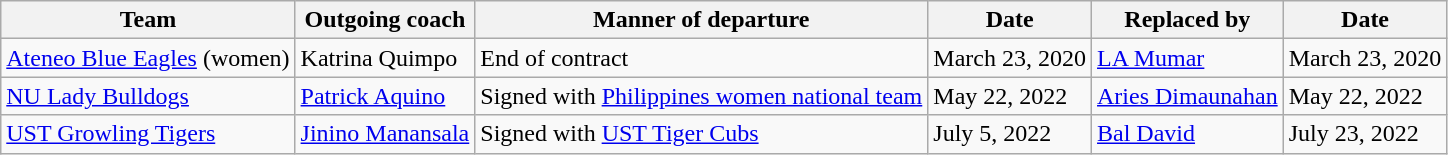<table class="wikitable">
<tr>
<th>Team</th>
<th>Outgoing coach</th>
<th>Manner of departure</th>
<th>Date</th>
<th>Replaced by</th>
<th>Date</th>
</tr>
<tr>
<td><a href='#'>Ateneo Blue Eagles</a> (women)</td>
<td>Katrina Quimpo</td>
<td>End of contract</td>
<td>March 23, 2020</td>
<td><a href='#'>LA Mumar</a></td>
<td>March 23, 2020</td>
</tr>
<tr>
<td><a href='#'>NU Lady Bulldogs</a></td>
<td><a href='#'>Patrick Aquino</a></td>
<td>Signed with <a href='#'>Philippines women national team</a></td>
<td>May 22, 2022</td>
<td><a href='#'>Aries Dimaunahan</a></td>
<td>May 22, 2022</td>
</tr>
<tr>
<td><a href='#'>UST Growling Tigers</a></td>
<td><a href='#'>Jinino Manansala</a></td>
<td>Signed with <a href='#'>UST Tiger Cubs</a></td>
<td>July 5, 2022</td>
<td><a href='#'>Bal David</a></td>
<td>July 23, 2022</td>
</tr>
</table>
